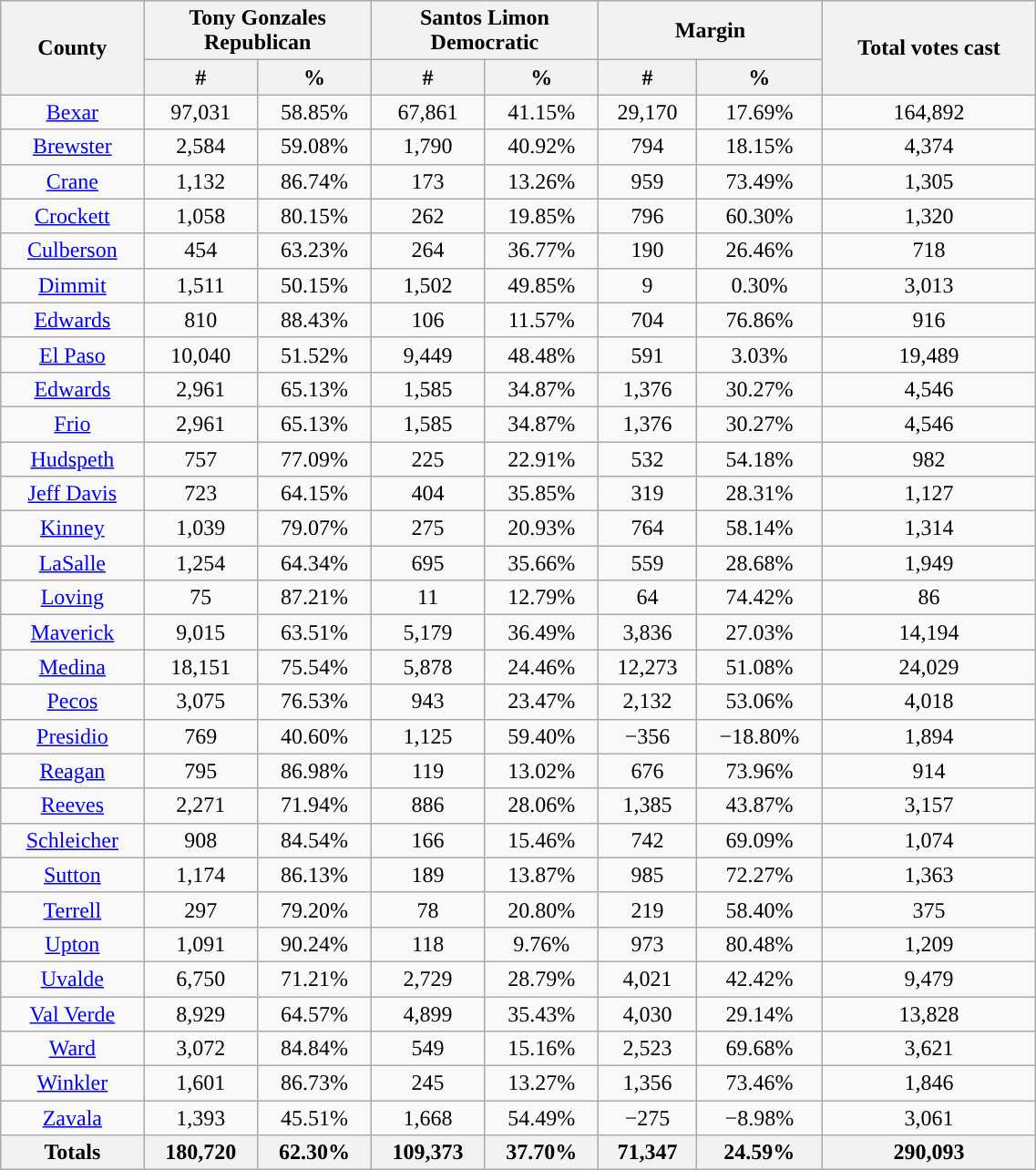<table width="60%"  class="wikitable sortable" style="text-align:center">
<tr>
<th rowspan="2">County</th>
<th style="text-align:center;" colspan="2">Tony Gonzales<br>Republican</th>
<th style="text-align:center;" colspan="2">Santos Limon<br>Democratic</th>
<th style="text-align:center;" colspan="2">Margin</th>
<th rowspan="2" style="text-align:center;">Total votes cast</th>
</tr>
<tr>
<th style="text-align:center;" data-sort-type="number">#</th>
<th style="text-align:center;" data-sort-type="number">%</th>
<th style="text-align:center;" data-sort-type="number">#</th>
<th style="text-align:center;" data-sort-type="number">%</th>
<th style="text-align:center;" data-sort-type="number">#</th>
<th style="text-align:center;" data-sort-type="number">%</th>
</tr>
<tr style="text-align:center;">
<td style="background-color:"><a href='#'>Bexar</a></td>
<td style="background-color:">97,031</td>
<td style="background-color:">58.85%</td>
<td style="color:black;background-color:">67,861</td>
<td style="color:black;background-color:">41.15%</td>
<td style="background-color:">29,170</td>
<td style="background-color:">17.69%</td>
<td style="background-color:">164,892</td>
</tr>
<tr style="text-align:center;">
<td style="background-color:"><a href='#'>Brewster</a></td>
<td style="background-color:">2,584</td>
<td style="background-color:">59.08%</td>
<td style="color:black;background-color:">1,790</td>
<td style="color:black;background-color:">40.92%</td>
<td style="background-color:">794</td>
<td style="background-color:">18.15%</td>
<td style="background-color:">4,374</td>
</tr>
<tr style="text-align:center;">
<td style="background-color:"><a href='#'>Crane</a></td>
<td style="background-color:">1,132</td>
<td style="background-color:">86.74%</td>
<td style="color:black;background-color:">173</td>
<td style="color:black;background-color:">13.26%</td>
<td style="background-color:">959</td>
<td style="background-color:">73.49%</td>
<td style="background-color:">1,305</td>
</tr>
<tr style="text-align:center;">
<td style="background-color:"><a href='#'>Crockett</a></td>
<td style="background-color:">1,058</td>
<td style="background-color:">80.15%</td>
<td style="color:black;background-color:">262</td>
<td style="color:black;background-color:">19.85%</td>
<td style="background-color:">796</td>
<td style="background-color:">60.30%</td>
<td style="background-color:">1,320</td>
</tr>
<tr style="text-align:center;">
<td style="background-color:"><a href='#'>Culberson</a></td>
<td style="background-color:">454</td>
<td style="background-color:">63.23%</td>
<td style="color:black;background-color:">264</td>
<td style="color:black;background-color:">36.77%</td>
<td style="background-color:">190</td>
<td style="background-color:">26.46%</td>
<td style="background-color:">718</td>
</tr>
<tr style="text-align:center;">
<td style="background-color:"><a href='#'>Dimmit</a></td>
<td style="background-color:">1,511</td>
<td style="background-color:">50.15%</td>
<td style="color:black;background-color:">1,502</td>
<td style="color:black;background-color:">49.85%</td>
<td style="background-color:">9</td>
<td style="background-color:">0.30%</td>
<td style="background-color:">3,013</td>
</tr>
<tr style="text-align:center;">
<td style="background-color:"><a href='#'>Edwards</a></td>
<td style="background-color:">810</td>
<td style="background-color:">88.43%</td>
<td style="color:black;background-color:">106</td>
<td style="color:black;background-color:">11.57%</td>
<td style="background-color:">704</td>
<td style="background-color:">76.86%</td>
<td style="background-color:">916</td>
</tr>
<tr style="text-align:center;">
<td style="background-color:"><a href='#'>El Paso</a></td>
<td style="background-color:">10,040</td>
<td style="background-color:">51.52%</td>
<td style="color:black;background-color:">9,449</td>
<td style="color:black;background-color:">48.48%</td>
<td style="background-color:">591</td>
<td style="background-color:">3.03%</td>
<td style="background-color:">19,489</td>
</tr>
<tr style="text-align:center;">
<td style="background-color:"><a href='#'>Edwards</a></td>
<td style="background-color:">2,961</td>
<td style="background-color:">65.13%</td>
<td style="color:black;background-color:">1,585</td>
<td style="color:black;background-color:">34.87%</td>
<td style="background-color:">1,376</td>
<td style="background-color:">30.27%</td>
<td style="background-color:">4,546</td>
</tr>
<tr style="text-align:center;">
<td style="background-color:"><a href='#'>Frio</a></td>
<td style="background-color:">2,961</td>
<td style="background-color:">65.13%</td>
<td style="color:black;background-color:">1,585</td>
<td style="color:black;background-color:">34.87%</td>
<td style="background-color:">1,376</td>
<td style="background-color:">30.27%</td>
<td style="background-color:">4,546</td>
</tr>
<tr style="text-align:center;">
<td style="background-color:"><a href='#'>Hudspeth</a></td>
<td style="background-color:">757</td>
<td style="background-color:">77.09%</td>
<td style="color:black;background-color:">225</td>
<td style="color:black;background-color:">22.91%</td>
<td style="background-color:">532</td>
<td style="background-color:">54.18%</td>
<td style="background-color:">982</td>
</tr>
<tr style="text-align:center;">
<td style="background-color:"><a href='#'>Jeff Davis</a></td>
<td style="background-color:">723</td>
<td style="background-color:">64.15%</td>
<td style="color:black;background-color:">404</td>
<td style="color:black;background-color:">35.85%</td>
<td style="background-color:">319</td>
<td style="background-color:">28.31%</td>
<td style="background-color:">1,127</td>
</tr>
<tr style="text-align:center;">
<td style="background-color:"><a href='#'>Kinney</a></td>
<td style="background-color:">1,039</td>
<td style="background-color:">79.07%</td>
<td style="color:black;background-color:">275</td>
<td style="color:black;background-color:">20.93%</td>
<td style="background-color:">764</td>
<td style="background-color:">58.14%</td>
<td style="background-color:">1,314</td>
</tr>
<tr style="text-align:center;">
<td style="background-color:"><a href='#'>LaSalle</a></td>
<td style="background-color:">1,254</td>
<td style="background-color:">64.34%</td>
<td style="color:black;background-color:">695</td>
<td style="color:black;background-color:">35.66%</td>
<td style="background-color:">559</td>
<td style="background-color:">28.68%</td>
<td style="background-color:">1,949</td>
</tr>
<tr style="text-align:center;">
<td style="background-color:"><a href='#'>Loving</a></td>
<td style="background-color:">75</td>
<td style="background-color:">87.21%</td>
<td style="color:black;background-color:">11</td>
<td style="color:black;background-color:">12.79%</td>
<td style="background-color:">64</td>
<td style="background-color:">74.42%</td>
<td style="background-color:">86</td>
</tr>
<tr style="text-align:center;">
<td style="background-color:"><a href='#'>Maverick</a></td>
<td style="background-color:">9,015</td>
<td style="background-color:">63.51%</td>
<td style="color:black;background-color:">5,179</td>
<td style="color:black;background-color:">36.49%</td>
<td style="background-color:">3,836</td>
<td style="background-color:">27.03%</td>
<td style="background-color:">14,194</td>
</tr>
<tr style="text-align:center;">
<td style="background-color:"><a href='#'>Medina</a></td>
<td style="background-color:">18,151</td>
<td style="background-color:">75.54%</td>
<td style="color:black;background-color:">5,878</td>
<td style="color:black;background-color:">24.46%</td>
<td style="background-color:">12,273</td>
<td style="background-color:">51.08%</td>
<td style="background-color:">24,029</td>
</tr>
<tr style="text-align:center;">
<td style="background-color:"><a href='#'>Pecos</a></td>
<td style="background-color:">3,075</td>
<td style="background-color:">76.53%</td>
<td style="color:black;background-color:">943</td>
<td style="color:black;background-color:">23.47%</td>
<td style="background-color:">2,132</td>
<td style="background-color:">53.06%</td>
<td style="background-color:">4,018</td>
</tr>
<tr style="text-align:center;">
<td style="color:black;background-color:"><a href='#'>Presidio</a></td>
<td style="background-color:">769</td>
<td style="background-color:">40.60%</td>
<td style="color:black;background-color:">1,125</td>
<td style="color:black;background-color:">59.40%</td>
<td style="color:black;background-color:">−356</td>
<td style="color:black;background-color:">−18.80%</td>
<td style="color:black;background-color:">1,894</td>
</tr>
<tr style="text-align:center;">
<td style="background-color:"><a href='#'>Reagan</a></td>
<td style="background-color:">795</td>
<td style="background-color:">86.98%</td>
<td style="color:black;background-color:">119</td>
<td style="color:black;background-color:">13.02%</td>
<td style="background-color:">676</td>
<td style="background-color:">73.96%</td>
<td style="background-color:">914</td>
</tr>
<tr style="text-align:center;">
<td style="background-color:"><a href='#'>Reeves</a></td>
<td style="background-color:">2,271</td>
<td style="background-color:">71.94%</td>
<td style="color:black;background-color:">886</td>
<td style="color:black;background-color:">28.06%</td>
<td style="background-color:">1,385</td>
<td style="background-color:">43.87%</td>
<td style="background-color:">3,157</td>
</tr>
<tr style="text-align:center;">
<td style="background-color:"><a href='#'>Schleicher</a></td>
<td style="background-color:">908</td>
<td style="background-color:">84.54%</td>
<td style="color:black;background-color:">166</td>
<td style="color:black;background-color:">15.46%</td>
<td style="background-color:">742</td>
<td style="background-color:">69.09%</td>
<td style="background-color:">1,074</td>
</tr>
<tr style="text-align:center;">
<td style="background-color:"><a href='#'>Sutton</a></td>
<td style="background-color:">1,174</td>
<td style="background-color:">86.13%</td>
<td style="color:black;background-color:">189</td>
<td style="color:black;background-color:">13.87%</td>
<td style="background-color:">985</td>
<td style="background-color:">72.27%</td>
<td style="background-color:">1,363</td>
</tr>
<tr style="text-align:center;">
<td style="background-color:"><a href='#'>Terrell</a></td>
<td style="background-color:">297</td>
<td style="background-color:">79.20%</td>
<td style="color:black;background-color:">78</td>
<td style="color:black;background-color:">20.80%</td>
<td style="background-color:">219</td>
<td style="background-color:">58.40%</td>
<td style="background-color:">375</td>
</tr>
<tr style="text-align:center;">
<td style="background-color:"><a href='#'>Upton</a></td>
<td style="background-color:">1,091</td>
<td style="background-color:">90.24%</td>
<td style="color:black;background-color:">118</td>
<td style="color:black;background-color:">9.76%</td>
<td style="background-color:">973</td>
<td style="background-color:">80.48%</td>
<td style="background-color:">1,209</td>
</tr>
<tr style="text-align:center;">
<td style="background-color:"><a href='#'>Uvalde</a></td>
<td style="background-color:">6,750</td>
<td style="background-color:">71.21%</td>
<td style="color:black;background-color:">2,729</td>
<td style="color:black;background-color:">28.79%</td>
<td style="background-color:">4,021</td>
<td style="background-color:">42.42%</td>
<td style="background-color:">9,479</td>
</tr>
<tr style="text-align:center;">
<td style="background-color:"><a href='#'>Val Verde</a></td>
<td style="background-color:">8,929</td>
<td style="background-color:">64.57%</td>
<td style="color:black;background-color:">4,899</td>
<td style="color:black;background-color:">35.43%</td>
<td style="background-color:">4,030</td>
<td style="background-color:">29.14%</td>
<td style="background-color:">13,828</td>
</tr>
<tr style="text-align:center;">
<td style="background-color:"><a href='#'>Ward</a></td>
<td style="background-color:">3,072</td>
<td style="background-color:">84.84%</td>
<td style="color:black;background-color:">549</td>
<td style="color:black;background-color:">15.16%</td>
<td style="background-color:">2,523</td>
<td style="background-color:">69.68%</td>
<td style="background-color:">3,621</td>
</tr>
<tr style="text-align:center;">
<td style="background-color:"><a href='#'>Winkler</a></td>
<td style="background-color:">1,601</td>
<td style="background-color:">86.73%</td>
<td style="color:black;background-color:">245</td>
<td style="color:black;background-color:">13.27%</td>
<td style="background-color:">1,356</td>
<td style="background-color:">73.46%</td>
<td style="background-color:">1,846</td>
</tr>
<tr style="text-align:center;">
<td style="color:black;background-color:"><a href='#'>Zavala</a></td>
<td style="background-color:">1,393</td>
<td style="background-color:">45.51%</td>
<td style="color:black;background-color:">1,668</td>
<td style="color:black;background-color:">54.49%</td>
<td style="color:black;background-color:">−275</td>
<td style="color:black;background-color:">−8.98%</td>
<td style="color:black;background-color:">3,061</td>
</tr>
<tr style="text-align:center;">
<th>Totals</th>
<th>180,720</th>
<th>62.30%</th>
<th>109,373</th>
<th>37.70%</th>
<th>71,347</th>
<th>24.59%</th>
<th>290,093</th>
</tr>
</table>
